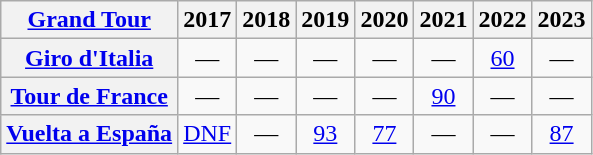<table class="wikitable plainrowheaders">
<tr>
<th scope="col"><a href='#'>Grand Tour</a></th>
<th scope="col">2017</th>
<th scope="col">2018</th>
<th scope="col">2019</th>
<th scope="col">2020</th>
<th scope="col">2021</th>
<th scope="col">2022</th>
<th scope="col">2023</th>
</tr>
<tr style="text-align:center;">
<th scope="row"> <a href='#'>Giro d'Italia</a></th>
<td>—</td>
<td>—</td>
<td>—</td>
<td>—</td>
<td>—</td>
<td><a href='#'>60</a></td>
<td>—</td>
</tr>
<tr style="text-align:center;">
<th scope="row"> <a href='#'>Tour de France</a></th>
<td>—</td>
<td>—</td>
<td>—</td>
<td>—</td>
<td><a href='#'>90</a></td>
<td>—</td>
<td>—</td>
</tr>
<tr style="text-align:center;">
<th scope="row"> <a href='#'>Vuelta a España</a></th>
<td><a href='#'>DNF</a></td>
<td>—</td>
<td><a href='#'>93</a></td>
<td><a href='#'>77</a></td>
<td>—</td>
<td>—</td>
<td><a href='#'>87</a></td>
</tr>
</table>
